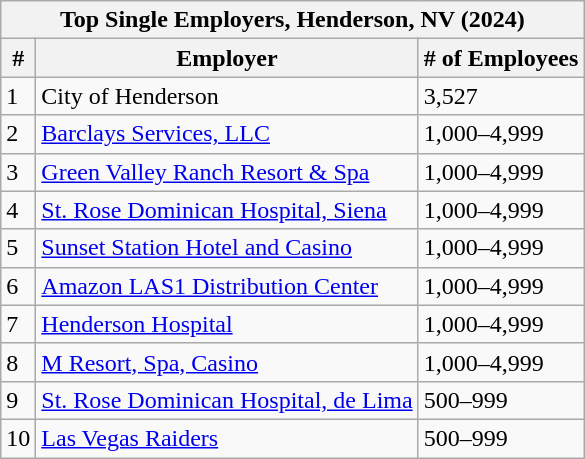<table class="wikitable sortable">
<tr>
<th colspan="3">Top Single Employers, Henderson, NV (2024)</th>
</tr>
<tr>
<th>#</th>
<th>Employer</th>
<th># of Employees</th>
</tr>
<tr>
<td>1</td>
<td>City of Henderson</td>
<td>3,527</td>
</tr>
<tr>
<td>2</td>
<td><a href='#'>Barclays Services, LLC</a></td>
<td>1,000–4,999</td>
</tr>
<tr>
<td>3</td>
<td><a href='#'>Green Valley Ranch Resort & Spa</a></td>
<td>1,000–4,999</td>
</tr>
<tr>
<td>4</td>
<td><a href='#'>St. Rose Dominican Hospital, Siena</a></td>
<td>1,000–4,999</td>
</tr>
<tr>
<td>5</td>
<td><a href='#'>Sunset Station Hotel and Casino</a></td>
<td>1,000–4,999</td>
</tr>
<tr>
<td>6</td>
<td><a href='#'>Amazon LAS1 Distribution Center</a></td>
<td>1,000–4,999</td>
</tr>
<tr>
<td>7</td>
<td><a href='#'>Henderson Hospital</a></td>
<td>1,000–4,999</td>
</tr>
<tr>
<td>8</td>
<td><a href='#'>M Resort, Spa, Casino</a></td>
<td>1,000–4,999</td>
</tr>
<tr>
<td>9</td>
<td><a href='#'>St. Rose Dominican Hospital, de Lima</a></td>
<td>500–999</td>
</tr>
<tr>
<td>10</td>
<td><a href='#'>Las Vegas Raiders</a></td>
<td>500–999</td>
</tr>
</table>
